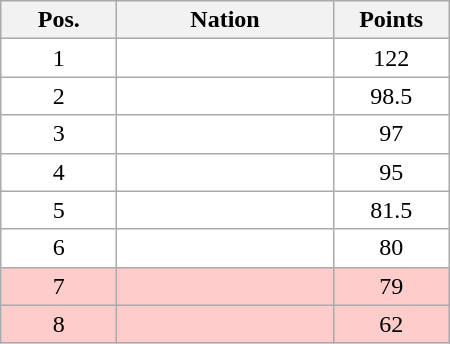<table class="wikitable gauche" cellspacing="1" cellpadding="2"  width="300px">
<tr align="center" bgcolor="#EFEFEF">
<th width="70px">Pos.</th>
<th>Nation</th>
<th width="70px">Points</th>
</tr>
<tr align="center" valign="top" bgcolor="#FFFFFF">
<td>1</td>
<td align="left"></td>
<td>122</td>
</tr>
<tr align="center" valign="top" bgcolor="#FFFFFF">
<td>2</td>
<td align="left"></td>
<td>98.5</td>
</tr>
<tr align="center" valign="top" bgcolor="#FFFFFF">
<td>3</td>
<td align="left"></td>
<td>97</td>
</tr>
<tr align="center" valign="top" bgcolor="#FFFFFF">
<td>4</td>
<td align="left"></td>
<td>95</td>
</tr>
<tr align="center" valign="top" bgcolor="#FFFFFF">
<td>5</td>
<td align="left"></td>
<td>81.5</td>
</tr>
<tr align="center" valign="top" bgcolor="#FFFFFF">
<td>6</td>
<td align="left"></td>
<td>80</td>
</tr>
<tr align="center" valign="top" bgcolor="#ffcccc">
<td>7</td>
<td align="left"></td>
<td>79</td>
</tr>
<tr align="center" valign="top" bgcolor="#ffcccc">
<td>8</td>
<td align="left"></td>
<td>62</td>
</tr>
</table>
